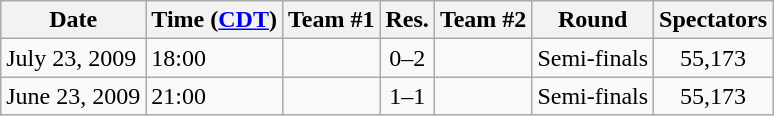<table class="wikitable">
<tr>
<th>Date</th>
<th>Time (<a href='#'>CDT</a>)</th>
<th>Team #1</th>
<th>Res.</th>
<th>Team #2</th>
<th>Round</th>
<th>Spectators</th>
</tr>
<tr>
<td>July 23, 2009</td>
<td>18:00</td>
<td></td>
<td style="text-align:center;">0–2</td>
<td></td>
<td>Semi-finals</td>
<td style="text-align:center;">55,173</td>
</tr>
<tr>
<td>June 23, 2009</td>
<td>21:00</td>
<td></td>
<td style="text-align:center;">1–1</td>
<td></td>
<td>Semi-finals</td>
<td style="text-align:center;">55,173</td>
</tr>
</table>
